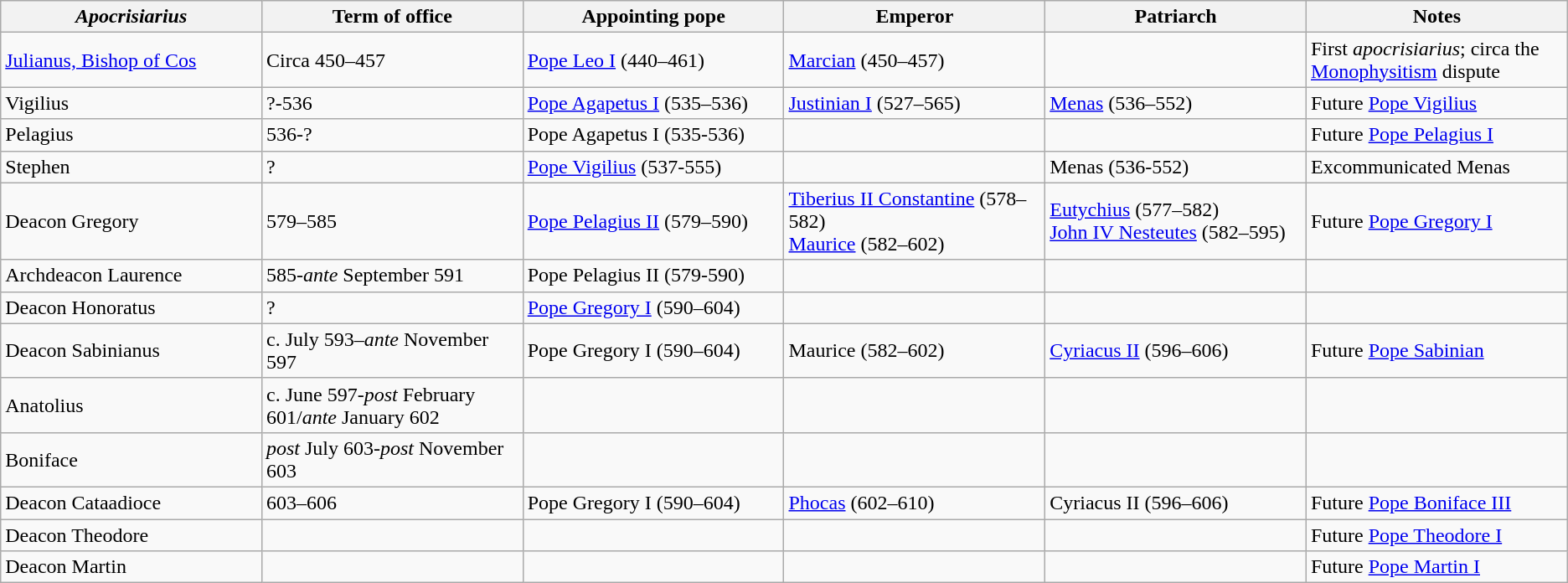<table class="wikitable">
<tr>
<th width="16%"><em>Apocrisiarius</em></th>
<th width="16%">Term of office</th>
<th width="16%">Appointing pope</th>
<th width="16%">Emperor</th>
<th width="16%">Patriarch</th>
<th width="16%">Notes</th>
</tr>
<tr>
<td><a href='#'>Julianus, Bishop of Cos</a></td>
<td>Circa 450–457</td>
<td><a href='#'>Pope Leo I</a> (440–461)</td>
<td><a href='#'>Marcian</a> (450–457)</td>
<td></td>
<td>First <em>apocrisiarius</em>; circa the <a href='#'>Monophysitism</a> dispute</td>
</tr>
<tr>
<td>Vigilius</td>
<td>?-536</td>
<td><a href='#'>Pope Agapetus I</a> (535–536)</td>
<td><a href='#'>Justinian I</a> (527–565)</td>
<td><a href='#'>Menas</a> (536–552)</td>
<td>Future <a href='#'>Pope Vigilius</a></td>
</tr>
<tr>
<td>Pelagius</td>
<td>536-?</td>
<td>Pope Agapetus I (535-536)</td>
<td></td>
<td></td>
<td>Future <a href='#'>Pope Pelagius I</a></td>
</tr>
<tr>
<td>Stephen</td>
<td>?</td>
<td><a href='#'>Pope Vigilius</a> (537-555)</td>
<td></td>
<td>Menas (536-552)</td>
<td>Excommunicated Menas</td>
</tr>
<tr>
<td>Deacon Gregory</td>
<td>579–585</td>
<td><a href='#'>Pope Pelagius II</a> (579–590)</td>
<td><a href='#'>Tiberius II Constantine</a> (578–582)<br><a href='#'>Maurice</a> (582–602)</td>
<td><a href='#'>Eutychius</a> (577–582)<br><a href='#'>John IV Nesteutes</a> (582–595)</td>
<td>Future <a href='#'>Pope Gregory I</a></td>
</tr>
<tr>
<td>Archdeacon Laurence</td>
<td>585-<em>ante</em> September 591</td>
<td>Pope Pelagius II (579-590)</td>
<td></td>
<td></td>
<td></td>
</tr>
<tr>
<td>Deacon Honoratus</td>
<td>?</td>
<td><a href='#'>Pope Gregory I</a> (590–604)</td>
<td></td>
<td></td>
<td></td>
</tr>
<tr>
<td>Deacon Sabinianus</td>
<td>c. July 593–<em>ante</em> November 597</td>
<td>Pope Gregory I (590–604)</td>
<td>Maurice (582–602)</td>
<td><a href='#'>Cyriacus II</a> (596–606)</td>
<td>Future <a href='#'>Pope Sabinian</a></td>
</tr>
<tr>
<td>Anatolius</td>
<td>c. June 597-<em>post</em> February 601/<em>ante</em> January 602</td>
<td></td>
<td></td>
<td></td>
<td></td>
</tr>
<tr>
<td>Boniface</td>
<td><em>post</em> July 603-<em>post</em> November 603</td>
<td></td>
<td></td>
<td></td>
<td></td>
</tr>
<tr>
<td>Deacon Cataadioce</td>
<td>603–606</td>
<td>Pope Gregory I (590–604)</td>
<td><a href='#'>Phocas</a> (602–610)</td>
<td>Cyriacus II (596–606)</td>
<td>Future <a href='#'>Pope Boniface III</a></td>
</tr>
<tr>
<td>Deacon Theodore</td>
<td></td>
<td></td>
<td></td>
<td></td>
<td>Future <a href='#'>Pope Theodore I</a></td>
</tr>
<tr>
<td>Deacon Martin</td>
<td></td>
<td></td>
<td></td>
<td></td>
<td>Future <a href='#'>Pope Martin I</a></td>
</tr>
</table>
